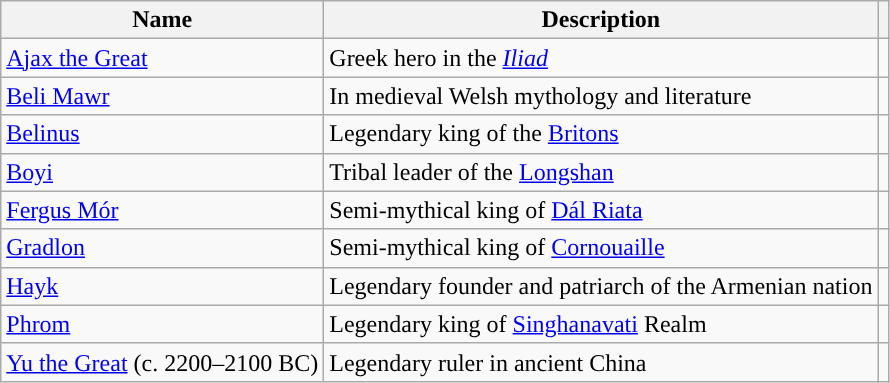<table class="wikitable sortable">
<tr>
<th>Name</th>
<th>Description</th>
<th class="unsortable"></th>
</tr>
<tr>
<td><a href='#'>Ajax the Great</a></td>
<td>Greek hero in the <em><a href='#'>Iliad</a></em></td>
<td></td>
</tr>
<tr>
<td><a href='#'>Beli Mawr</a></td>
<td>In medieval Welsh mythology and literature</td>
<td></td>
</tr>
<tr>
<td><a href='#'>Belinus</a></td>
<td>Legendary king of the <a href='#'>Britons</a></td>
<td></td>
</tr>
<tr>
<td><a href='#'>Boyi</a></td>
<td>Tribal leader of the <a href='#'>Longshan</a></td>
<td></td>
</tr>
<tr>
<td><a href='#'>Fergus Mór</a></td>
<td>Semi-mythical king of <a href='#'>Dál Riata</a></td>
</tr>
<tr>
<td><a href='#'>Gradlon</a></td>
<td>Semi-mythical king of <a href='#'>Cornouaille</a></td>
<td></td>
</tr>
<tr>
<td><a href='#'>Hayk</a></td>
<td>Legendary founder and patriarch of the Armenian nation</td>
<td></td>
</tr>
<tr>
<td><a href='#'>Phrom</a></td>
<td>Legendary king of <a href='#'>Singhanavati</a> Realm</td>
<td></td>
</tr>
<tr>
<td><a href='#'>Yu the Great</a> (c. 2200–2100 BC)</td>
<td>Legendary ruler in ancient China</td>
<td></td>
</tr>
</table>
